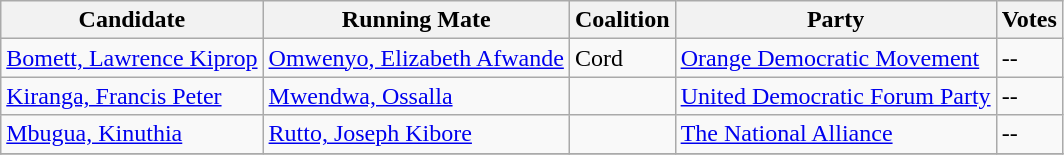<table class="wikitable sortable">
<tr>
<th>Candidate</th>
<th>Running Mate</th>
<th>Coalition</th>
<th>Party</th>
<th>Votes</th>
</tr>
<tr>
<td><a href='#'>Bomett, Lawrence Kiprop</a></td>
<td><a href='#'>Omwenyo, Elizabeth Afwande</a></td>
<td>Cord</td>
<td><a href='#'>Orange Democratic Movement</a></td>
<td>--</td>
</tr>
<tr>
<td><a href='#'>Kiranga, Francis Peter</a></td>
<td><a href='#'>Mwendwa, Ossalla</a></td>
<td></td>
<td><a href='#'>United Democratic Forum Party</a></td>
<td>--</td>
</tr>
<tr>
<td><a href='#'>Mbugua, Kinuthia</a></td>
<td><a href='#'>Rutto, Joseph Kibore</a></td>
<td></td>
<td><a href='#'>The National Alliance</a></td>
<td>--</td>
</tr>
<tr>
</tr>
</table>
